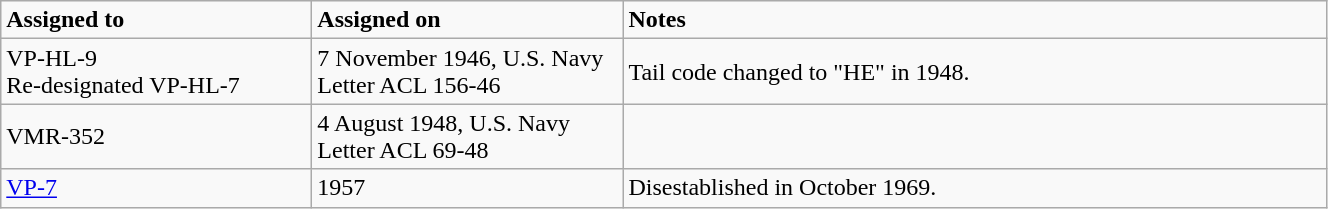<table class="wikitable" style="width: 70%;">
<tr>
<td style="width: 200px;"><strong>Assigned to</strong></td>
<td style="width: 200px;"><strong>Assigned on</strong></td>
<td><strong>Notes</strong></td>
</tr>
<tr>
<td>VP-HL-9<br>Re-designated VP-HL-7</td>
<td>7 November 1946, U.S. Navy Letter ACL 156-46</td>
<td>Tail code changed to "HE" in 1948.</td>
</tr>
<tr>
<td>VMR-352</td>
<td>4 August 1948, U.S. Navy Letter ACL 69-48</td>
<td></td>
</tr>
<tr>
<td><a href='#'>VP-7</a></td>
<td>1957</td>
<td>Disestablished in October 1969.</td>
</tr>
</table>
